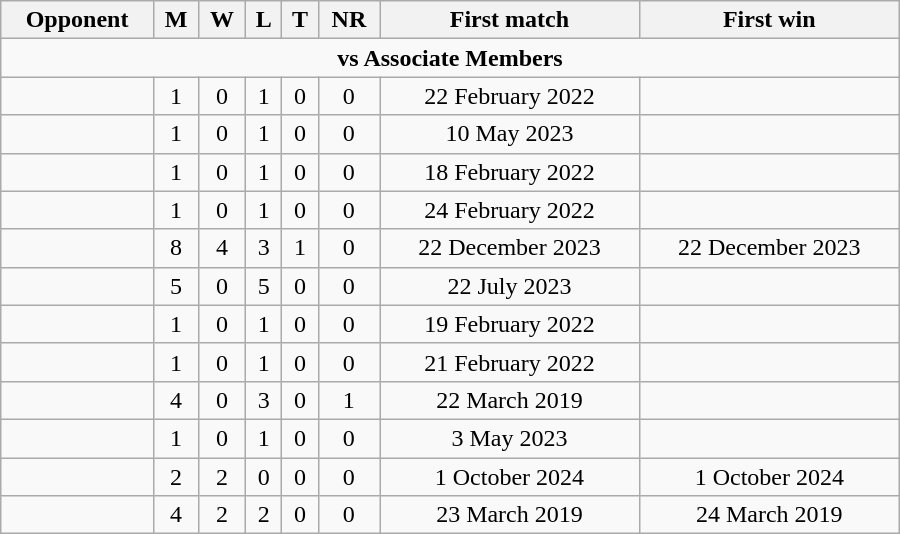<table class="wikitable" style="text-align: center; width: 600px;">
<tr>
<th>Opponent</th>
<th>M</th>
<th>W</th>
<th>L</th>
<th>T</th>
<th>NR</th>
<th>First match</th>
<th>First win</th>
</tr>
<tr>
<td colspan="8" style="text-align:center;"><strong>vs Associate Members</strong></td>
</tr>
<tr>
<td align=left></td>
<td>1</td>
<td>0</td>
<td>1</td>
<td>0</td>
<td>0</td>
<td>22 February 2022</td>
<td></td>
</tr>
<tr>
<td align=left></td>
<td>1</td>
<td>0</td>
<td>1</td>
<td>0</td>
<td>0</td>
<td>10 May 2023</td>
<td></td>
</tr>
<tr>
<td align=left></td>
<td>1</td>
<td>0</td>
<td>1</td>
<td>0</td>
<td>0</td>
<td>18 February 2022</td>
<td></td>
</tr>
<tr>
<td align=left></td>
<td>1</td>
<td>0</td>
<td>1</td>
<td>0</td>
<td>0</td>
<td>24 February 2022</td>
<td></td>
</tr>
<tr>
<td align=left></td>
<td>8</td>
<td>4</td>
<td>3</td>
<td>1</td>
<td>0</td>
<td>22 December 2023</td>
<td>22 December 2023</td>
</tr>
<tr>
<td align=left></td>
<td>5</td>
<td>0</td>
<td>5</td>
<td>0</td>
<td>0</td>
<td>22 July 2023</td>
<td></td>
</tr>
<tr>
<td align=left></td>
<td>1</td>
<td>0</td>
<td>1</td>
<td>0</td>
<td>0</td>
<td>19 February 2022</td>
<td></td>
</tr>
<tr>
<td align=left></td>
<td>1</td>
<td>0</td>
<td>1</td>
<td>0</td>
<td>0</td>
<td>21 February 2022</td>
<td></td>
</tr>
<tr>
<td align=left></td>
<td>4</td>
<td>0</td>
<td>3</td>
<td>0</td>
<td>1</td>
<td>22 March 2019</td>
<td></td>
</tr>
<tr>
<td align=left></td>
<td>1</td>
<td>0</td>
<td>1</td>
<td>0</td>
<td>0</td>
<td>3 May 2023</td>
<td></td>
</tr>
<tr>
<td align=left></td>
<td>2</td>
<td>2</td>
<td>0</td>
<td>0</td>
<td>0</td>
<td>1 October 2024</td>
<td>1 October 2024</td>
</tr>
<tr>
<td align=left></td>
<td>4</td>
<td>2</td>
<td>2</td>
<td>0</td>
<td>0</td>
<td>23 March 2019</td>
<td>24 March 2019</td>
</tr>
</table>
